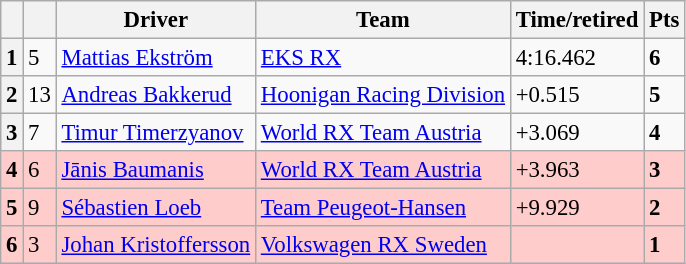<table class=wikitable style="font-size:95%">
<tr>
<th></th>
<th></th>
<th>Driver</th>
<th>Team</th>
<th>Time/retired</th>
<th>Pts</th>
</tr>
<tr>
<th>1</th>
<td>5</td>
<td> <a href='#'>Mattias Ekström</a></td>
<td><a href='#'>EKS RX</a></td>
<td>4:16.462</td>
<td><strong>6</strong></td>
</tr>
<tr>
<th>2</th>
<td>13</td>
<td> <a href='#'>Andreas Bakkerud</a></td>
<td><a href='#'>Hoonigan Racing Division</a></td>
<td>+0.515</td>
<td><strong>5</strong></td>
</tr>
<tr>
<th>3</th>
<td>7</td>
<td> <a href='#'>Timur Timerzyanov</a></td>
<td><a href='#'>World RX Team Austria</a></td>
<td>+3.069</td>
<td><strong>4</strong></td>
</tr>
<tr>
<th style="background:#ffcccc;">4</th>
<td style="background:#ffcccc;">6</td>
<td style="background:#ffcccc;"> <a href='#'>Jānis Baumanis</a></td>
<td style="background:#ffcccc;"><a href='#'>World RX Team Austria</a></td>
<td style="background:#ffcccc;">+3.963</td>
<td style="background:#ffcccc;"><strong>3</strong></td>
</tr>
<tr>
<th style="background:#ffcccc;">5</th>
<td style="background:#ffcccc;">9</td>
<td style="background:#ffcccc;"> <a href='#'>Sébastien Loeb</a></td>
<td style="background:#ffcccc;"><a href='#'>Team Peugeot-Hansen</a></td>
<td style="background:#ffcccc;">+9.929</td>
<td style="background:#ffcccc;"><strong>2</strong></td>
</tr>
<tr>
<th style="background:#ffcccc;">6</th>
<td style="background:#ffcccc;">3</td>
<td style="background:#ffcccc;"> <a href='#'>Johan Kristoffersson</a></td>
<td style="background:#ffcccc;"><a href='#'>Volkswagen RX Sweden</a></td>
<td style="background:#ffcccc;"></td>
<td style="background:#ffcccc;"><strong>1</strong></td>
</tr>
</table>
